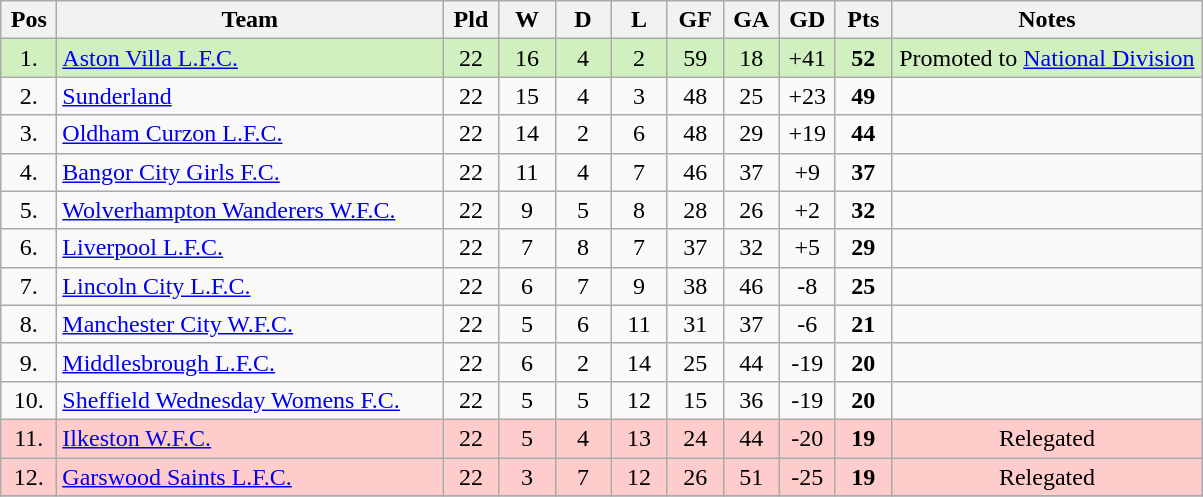<table class="wikitable" style="text-align:center;">
<tr>
<th width=30 abbr="Position">Pos</th>
<th width=250>Team</th>
<th width=30 abbr="Played">Pld</th>
<th width=30 abbr="Won">W</th>
<th width=30 abbr="Drawn">D</th>
<th width=30 abbr="Lost">L</th>
<th width=30 abbr="Goals for">GF</th>
<th width=30 abbr="Goals against">GA</th>
<th width=30 abbr="Goal difference">GD</th>
<th width=30 abbr="Points">Pts</th>
<th width=200>Notes</th>
</tr>
<tr bgcolor="D0F0C0">
<td>1.</td>
<td align="left"><a href='#'>Aston Villa L.F.C.</a></td>
<td>22</td>
<td>16</td>
<td>4</td>
<td>2</td>
<td>59</td>
<td>18</td>
<td>+41</td>
<td><strong>52</strong></td>
<td>Promoted to <a href='#'>National Division</a></td>
</tr>
<tr>
<td>2.</td>
<td align="left"><a href='#'>Sunderland</a></td>
<td>22</td>
<td>15</td>
<td>4</td>
<td>3</td>
<td>48</td>
<td>25</td>
<td>+23</td>
<td><strong>49</strong></td>
<td></td>
</tr>
<tr>
<td>3.</td>
<td align="left"><a href='#'>Oldham Curzon L.F.C.</a></td>
<td>22</td>
<td>14</td>
<td>2</td>
<td>6</td>
<td>48</td>
<td>29</td>
<td>+19</td>
<td><strong>44</strong></td>
<td></td>
</tr>
<tr>
<td>4.</td>
<td align="left"><a href='#'>Bangor City Girls F.C.</a></td>
<td>22</td>
<td>11</td>
<td>4</td>
<td>7</td>
<td>46</td>
<td>37</td>
<td>+9</td>
<td><strong>37</strong></td>
<td></td>
</tr>
<tr>
<td>5.</td>
<td align="left"><a href='#'>Wolverhampton Wanderers W.F.C.</a></td>
<td>22</td>
<td>9</td>
<td>5</td>
<td>8</td>
<td>28</td>
<td>26</td>
<td>+2</td>
<td><strong>32</strong></td>
<td></td>
</tr>
<tr>
<td>6.</td>
<td align="left"><a href='#'>Liverpool L.F.C.</a></td>
<td>22</td>
<td>7</td>
<td>8</td>
<td>7</td>
<td>37</td>
<td>32</td>
<td>+5</td>
<td><strong>29</strong></td>
<td></td>
</tr>
<tr>
<td>7.</td>
<td align="left"><a href='#'>Lincoln City L.F.C.</a></td>
<td>22</td>
<td>6</td>
<td>7</td>
<td>9</td>
<td>38</td>
<td>46</td>
<td>-8</td>
<td><strong>25</strong></td>
<td></td>
</tr>
<tr>
<td>8.</td>
<td align="left"><a href='#'>Manchester City W.F.C.</a></td>
<td>22</td>
<td>5</td>
<td>6</td>
<td>11</td>
<td>31</td>
<td>37</td>
<td>-6</td>
<td><strong>21</strong></td>
<td></td>
</tr>
<tr>
<td>9.</td>
<td align="left"><a href='#'>Middlesbrough L.F.C.</a></td>
<td>22</td>
<td>6</td>
<td>2</td>
<td>14</td>
<td>25</td>
<td>44</td>
<td>-19</td>
<td><strong>20</strong></td>
<td></td>
</tr>
<tr>
<td>10.</td>
<td align="left"><a href='#'>Sheffield Wednesday Womens F.C.</a></td>
<td>22</td>
<td>5</td>
<td>5</td>
<td>12</td>
<td>15</td>
<td>36</td>
<td>-19</td>
<td><strong>20</strong></td>
<td></td>
</tr>
<tr bgcolor="FFCCCC">
<td>11.</td>
<td align="left"><a href='#'>Ilkeston W.F.C.</a></td>
<td>22</td>
<td>5</td>
<td>4</td>
<td>13</td>
<td>24</td>
<td>44</td>
<td>-20</td>
<td><strong>19</strong></td>
<td>Relegated</td>
</tr>
<tr bgcolor="FFCCCC">
<td>12.</td>
<td align="left"><a href='#'>Garswood Saints L.F.C.</a></td>
<td>22</td>
<td>3</td>
<td>7</td>
<td>12</td>
<td>26</td>
<td>51</td>
<td>-25</td>
<td><strong>19</strong></td>
<td>Relegated</td>
</tr>
<tr>
</tr>
</table>
